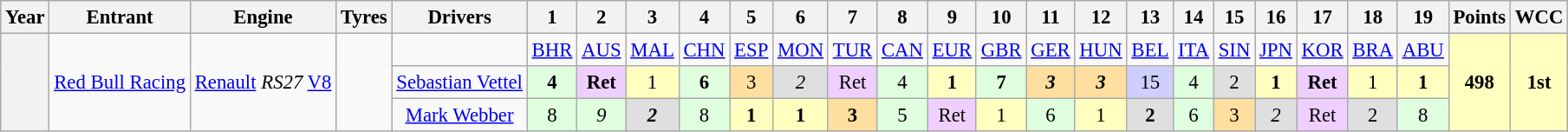<table class="wikitable" style="text-align:center; font-size:95%">
<tr>
<th>Year</th>
<th>Entrant</th>
<th>Engine</th>
<th>Tyres</th>
<th>Drivers</th>
<th>1</th>
<th>2</th>
<th>3</th>
<th>4</th>
<th>5</th>
<th>6</th>
<th>7</th>
<th>8</th>
<th>9</th>
<th>10</th>
<th>11</th>
<th>12</th>
<th>13</th>
<th>14</th>
<th>15</th>
<th>16</th>
<th>17</th>
<th>18</th>
<th>19</th>
<th>Points</th>
<th>WCC</th>
</tr>
<tr>
<th rowspan=3></th>
<td rowspan=3><a href='#'>Red Bull Racing</a></td>
<td rowspan=3><a href='#'>Renault</a> <em>RS27</em> <a href='#'>V8</a></td>
<td rowspan=3></td>
<td></td>
<td><a href='#'>BHR</a></td>
<td><a href='#'>AUS</a></td>
<td><a href='#'>MAL</a></td>
<td><a href='#'>CHN</a></td>
<td><a href='#'>ESP</a></td>
<td><a href='#'>MON</a></td>
<td><a href='#'>TUR</a></td>
<td><a href='#'>CAN</a></td>
<td><a href='#'>EUR</a></td>
<td><a href='#'>GBR</a></td>
<td><a href='#'>GER</a></td>
<td><a href='#'>HUN</a></td>
<td><a href='#'>BEL</a></td>
<td><a href='#'>ITA</a></td>
<td><a href='#'>SIN</a></td>
<td><a href='#'>JPN</a></td>
<td><a href='#'>KOR</a></td>
<td><a href='#'>BRA</a></td>
<td><a href='#'>ABU</a></td>
<td rowspan=3 style="background:#ffffbf;"><strong>498</strong></td>
<td rowspan=3 style="background:#ffffbf;"><strong>1st</strong></td>
</tr>
<tr>
<td> <a href='#'>Sebastian Vettel</a></td>
<td style="background:#dfffdf;"><strong>4</strong></td>
<td style="background:#efcfff;"><strong>Ret</strong></td>
<td style="background:#ffffbf;">1</td>
<td style="background:#dfffdf;"><strong>6</strong></td>
<td style="background:#ffdf9f;">3</td>
<td style="background:#dfdfdf;"><em>2</em></td>
<td style="background:#efcfff;">Ret</td>
<td style="background:#dfffdf;">4</td>
<td style="background:#ffffbf;"><strong>1</strong></td>
<td style="background:#dfffdf;"><strong>7</strong></td>
<td style="background:#ffdf9f;"><strong><em>3</em></strong></td>
<td style="background:#ffdf9f;"><strong><em>3</em></strong></td>
<td style="background:#cfcfff;">15</td>
<td style="background:#dfffdf;">4</td>
<td style="background:#dfdfdf;">2</td>
<td style="background:#ffffbf;"><strong>1</strong></td>
<td style="background:#efcfff;"><strong>Ret</strong></td>
<td style="background:#ffffbf;">1</td>
<td style="background:#ffffbf;"><strong>1</strong></td>
</tr>
<tr>
<td> <a href='#'>Mark Webber</a></td>
<td style="background:#dfffdf;">8</td>
<td style="background:#dfffdf;"><em>9</em></td>
<td style="background:#dfdfdf;"><strong><em>2</em></strong></td>
<td style="background:#dfffdf;">8</td>
<td style="background:#ffffbf;"><strong>1</strong></td>
<td style="background:#ffffbf;"><strong>1</strong></td>
<td style="background:#ffdf9f;"><strong>3</strong></td>
<td style="background:#dfffdf;">5</td>
<td style="background:#efcfff;">Ret</td>
<td style="background:#ffffbf;">1</td>
<td style="background:#dfffdf;">6</td>
<td style="background:#ffffbf;">1</td>
<td style="background:#dfdfdf;"><strong>2</strong></td>
<td style="background:#dfffdf;">6</td>
<td style="background:#ffdf9f;">3</td>
<td style="background:#dfdfdf;"><em>2</em></td>
<td style="background:#efcfff;">Ret</td>
<td style="background:#dfdfdf;">2</td>
<td style="background:#dfffdf;">8</td>
</tr>
</table>
